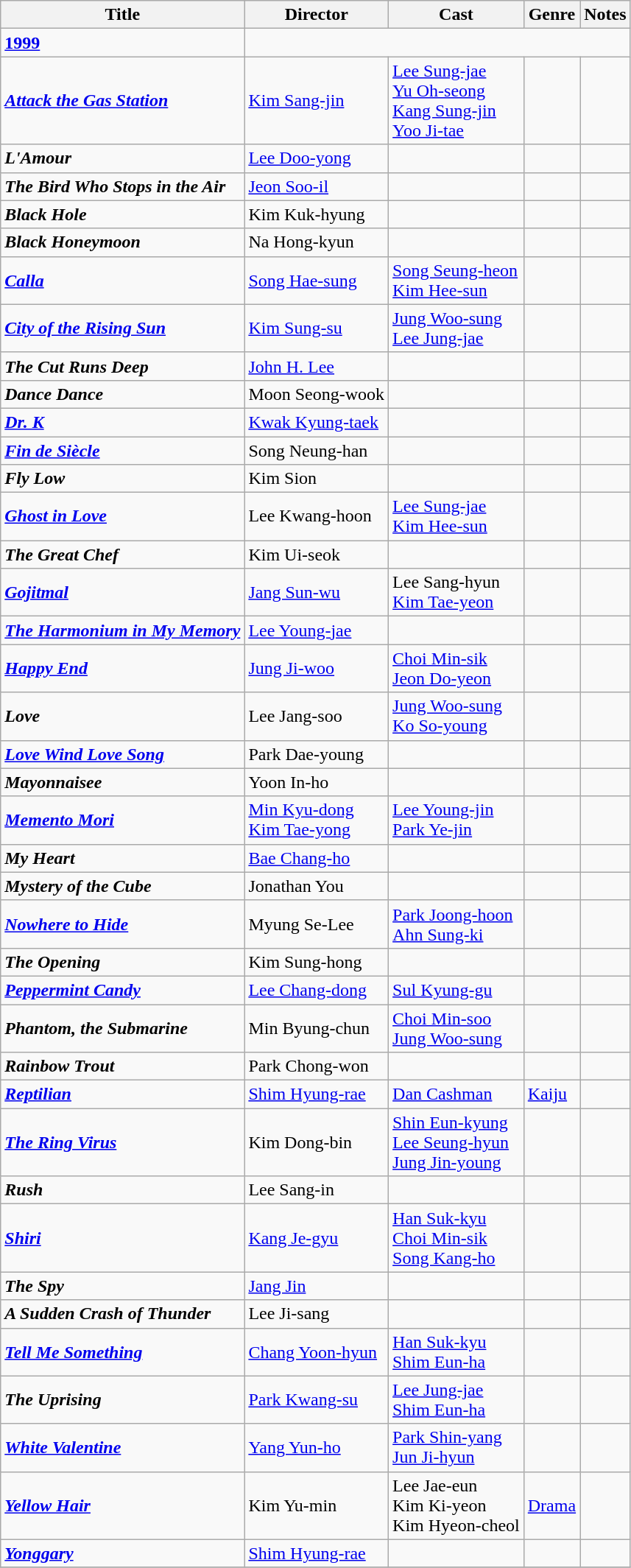<table class="wikitable">
<tr>
<th>Title</th>
<th>Director</th>
<th>Cast</th>
<th>Genre</th>
<th>Notes</th>
</tr>
<tr>
<td><strong><a href='#'>1999</a></strong></td>
</tr>
<tr>
<td><strong><em><a href='#'>Attack the Gas Station</a></em></strong></td>
<td><a href='#'>Kim Sang-jin</a></td>
<td><a href='#'>Lee Sung-jae</a><br><a href='#'>Yu Oh-seong</a><br><a href='#'>Kang Sung-jin</a><br><a href='#'>Yoo Ji-tae</a></td>
<td></td>
<td></td>
</tr>
<tr>
<td><strong><em>L'Amour</em></strong></td>
<td><a href='#'>Lee Doo-yong</a></td>
<td></td>
<td></td>
<td></td>
</tr>
<tr>
<td><strong><em>The Bird Who Stops in the Air</em></strong></td>
<td><a href='#'>Jeon Soo-il</a></td>
<td></td>
<td></td>
<td></td>
</tr>
<tr>
<td><strong><em>Black Hole</em></strong></td>
<td>Kim Kuk-hyung</td>
<td></td>
<td></td>
<td></td>
</tr>
<tr>
<td><strong><em>Black Honeymoon</em></strong></td>
<td>Na Hong-kyun</td>
<td></td>
<td></td>
<td></td>
</tr>
<tr>
<td><strong><em><a href='#'>Calla</a></em></strong></td>
<td><a href='#'>Song Hae-sung</a></td>
<td><a href='#'>Song Seung-heon</a> <br> <a href='#'>Kim Hee-sun</a></td>
<td></td>
<td></td>
</tr>
<tr>
<td><strong><em><a href='#'>City of the Rising Sun</a></em></strong></td>
<td><a href='#'>Kim Sung-su</a></td>
<td><a href='#'>Jung Woo-sung</a><br><a href='#'>Lee Jung-jae</a></td>
<td></td>
<td></td>
</tr>
<tr>
<td><strong><em>The Cut Runs Deep</em></strong></td>
<td><a href='#'>John H. Lee</a></td>
<td></td>
<td></td>
<td></td>
</tr>
<tr>
<td><strong><em>Dance Dance</em></strong></td>
<td>Moon Seong-wook</td>
<td></td>
<td></td>
<td></td>
</tr>
<tr>
<td><strong><em><a href='#'>Dr. K</a></em></strong></td>
<td><a href='#'>Kwak Kyung-taek</a></td>
<td></td>
<td></td>
<td></td>
</tr>
<tr>
<td><strong><em><a href='#'>Fin de Siècle</a></em></strong></td>
<td>Song Neung-han</td>
<td></td>
<td></td>
<td></td>
</tr>
<tr>
<td><strong><em>Fly Low</em></strong></td>
<td>Kim Sion</td>
<td></td>
<td></td>
<td></td>
</tr>
<tr>
<td><strong><em><a href='#'>Ghost in Love</a></em></strong></td>
<td>Lee Kwang-hoon</td>
<td><a href='#'>Lee Sung-jae</a><br><a href='#'>Kim Hee-sun</a></td>
<td></td>
<td></td>
</tr>
<tr>
<td><strong><em>The Great Chef</em></strong></td>
<td>Kim Ui-seok</td>
<td></td>
<td></td>
<td></td>
</tr>
<tr>
<td><strong><em><a href='#'>Gojitmal</a></em></strong></td>
<td><a href='#'>Jang Sun-wu</a></td>
<td>Lee Sang-hyun<br><a href='#'>Kim Tae-yeon</a></td>
<td></td>
<td></td>
</tr>
<tr>
<td><strong><em><a href='#'>The Harmonium in My Memory</a></em></strong></td>
<td><a href='#'>Lee Young-jae</a></td>
<td></td>
<td></td>
<td></td>
</tr>
<tr>
<td><strong><em><a href='#'>Happy End</a></em></strong></td>
<td><a href='#'>Jung Ji-woo</a></td>
<td><a href='#'>Choi Min-sik</a><br><a href='#'>Jeon Do-yeon</a></td>
<td></td>
<td></td>
</tr>
<tr>
<td><strong><em>Love</em></strong></td>
<td>Lee Jang-soo</td>
<td><a href='#'>Jung Woo-sung</a><br><a href='#'>Ko So-young</a></td>
<td></td>
<td></td>
</tr>
<tr>
<td><strong><em><a href='#'>Love Wind Love Song</a></em></strong></td>
<td>Park Dae-young</td>
<td></td>
<td></td>
<td></td>
</tr>
<tr>
<td><strong><em>Mayonnaisee</em></strong></td>
<td>Yoon In-ho</td>
<td></td>
<td></td>
<td></td>
</tr>
<tr>
<td><strong><em><a href='#'>Memento Mori</a></em></strong></td>
<td><a href='#'>Min Kyu-dong</a><br><a href='#'>Kim Tae-yong</a></td>
<td><a href='#'>Lee Young-jin</a><br><a href='#'>Park Ye-jin</a></td>
<td></td>
<td></td>
</tr>
<tr>
<td><strong><em>My Heart</em></strong></td>
<td><a href='#'>Bae Chang-ho</a></td>
<td></td>
<td></td>
<td></td>
</tr>
<tr>
<td><strong><em>Mystery of the Cube</em></strong></td>
<td>Jonathan You</td>
<td></td>
<td></td>
<td></td>
</tr>
<tr>
<td><strong><em><a href='#'>Nowhere to Hide</a></em></strong></td>
<td>Myung Se-Lee</td>
<td><a href='#'>Park Joong-hoon</a><br><a href='#'>Ahn Sung-ki</a></td>
<td></td>
<td></td>
</tr>
<tr>
<td><strong><em>The Opening</em></strong></td>
<td>Kim Sung-hong</td>
<td></td>
<td></td>
<td></td>
</tr>
<tr>
<td><strong><em><a href='#'>Peppermint Candy</a></em></strong></td>
<td><a href='#'>Lee Chang-dong</a></td>
<td><a href='#'>Sul Kyung-gu</a></td>
<td></td>
<td></td>
</tr>
<tr>
<td><strong><em>Phantom, the Submarine</em></strong></td>
<td>Min Byung-chun</td>
<td><a href='#'>Choi Min-soo</a><br><a href='#'>Jung Woo-sung</a></td>
<td></td>
<td></td>
</tr>
<tr>
<td><strong><em>Rainbow Trout</em></strong></td>
<td>Park Chong-won</td>
<td></td>
<td></td>
<td></td>
</tr>
<tr>
<td><strong><em><a href='#'>Reptilian</a></em></strong></td>
<td><a href='#'>Shim Hyung-rae</a></td>
<td><a href='#'>Dan Cashman</a></td>
<td><a href='#'>Kaiju</a></td>
<td></td>
</tr>
<tr>
<td><strong><em><a href='#'>The Ring Virus</a></em></strong></td>
<td>Kim Dong-bin</td>
<td><a href='#'>Shin Eun-kyung</a><br><a href='#'>Lee Seung-hyun</a><br><a href='#'>Jung Jin-young</a></td>
<td></td>
<td></td>
</tr>
<tr>
<td><strong><em>Rush</em></strong></td>
<td>Lee Sang-in</td>
<td></td>
<td></td>
<td></td>
</tr>
<tr>
<td><strong><em><a href='#'>Shiri</a></em></strong></td>
<td><a href='#'>Kang Je-gyu</a></td>
<td><a href='#'>Han Suk-kyu</a><br><a href='#'>Choi Min-sik</a><br><a href='#'>Song Kang-ho</a></td>
<td></td>
<td></td>
</tr>
<tr>
<td><strong><em>The Spy</em></strong></td>
<td><a href='#'>Jang Jin</a></td>
<td></td>
<td></td>
<td></td>
</tr>
<tr>
<td><strong><em>A Sudden Crash of Thunder</em></strong></td>
<td>Lee Ji-sang</td>
<td></td>
<td></td>
<td></td>
</tr>
<tr>
<td><strong><em><a href='#'>Tell Me Something</a></em></strong></td>
<td><a href='#'>Chang Yoon-hyun</a></td>
<td><a href='#'>Han Suk-kyu</a><br><a href='#'>Shim Eun-ha</a></td>
<td></td>
<td></td>
</tr>
<tr>
<td><strong><em>The Uprising</em></strong></td>
<td><a href='#'>Park Kwang-su</a></td>
<td><a href='#'>Lee Jung-jae</a><br><a href='#'>Shim Eun-ha</a></td>
<td></td>
<td></td>
</tr>
<tr>
<td><strong><em><a href='#'>White Valentine</a></em></strong></td>
<td><a href='#'>Yang Yun-ho</a></td>
<td><a href='#'>Park Shin-yang</a><br><a href='#'>Jun Ji-hyun</a></td>
<td></td>
<td></td>
</tr>
<tr>
<td><strong><em><a href='#'>Yellow Hair</a></em></strong></td>
<td>Kim Yu-min</td>
<td>Lee Jae-eun<br>Kim Ki-yeon<br>Kim Hyeon-cheol</td>
<td><a href='#'>Drama</a></td>
<td></td>
</tr>
<tr>
<td><strong><em><a href='#'>Yonggary</a></em></strong></td>
<td><a href='#'>Shim Hyung-rae</a></td>
<td></td>
<td></td>
<td></td>
</tr>
<tr>
</tr>
</table>
